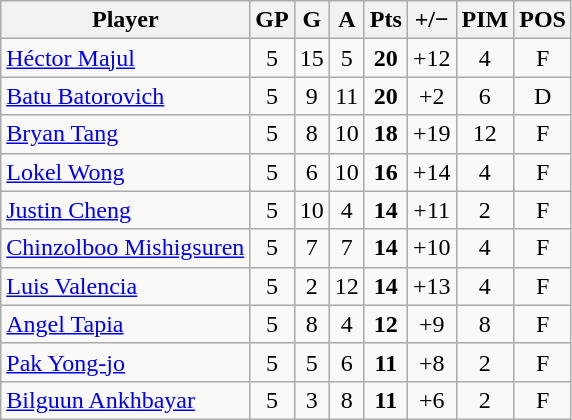<table class="wikitable sortable" style="text-align:center;">
<tr>
<th>Player</th>
<th>GP</th>
<th>G</th>
<th>A</th>
<th>Pts</th>
<th>+/−</th>
<th>PIM</th>
<th>POS</th>
</tr>
<tr>
<td style="text-align:left;"> <a href='#'>Héctor Majul</a></td>
<td>5</td>
<td>15</td>
<td>5</td>
<td><strong>20</strong></td>
<td>+12</td>
<td>4</td>
<td>F</td>
</tr>
<tr>
<td style="text-align:left;"> <a href='#'>Batu Batorovich</a></td>
<td>5</td>
<td>9</td>
<td>11</td>
<td><strong>20</strong></td>
<td>+2</td>
<td>6</td>
<td>D</td>
</tr>
<tr>
<td style="text-align:left;"> <a href='#'>Bryan Tang</a></td>
<td>5</td>
<td>8</td>
<td>10</td>
<td><strong>18</strong></td>
<td>+19</td>
<td>12</td>
<td>F</td>
</tr>
<tr>
<td style="text-align:left;"> <a href='#'>Lokel Wong</a></td>
<td>5</td>
<td>6</td>
<td>10</td>
<td><strong>16</strong></td>
<td>+14</td>
<td>4</td>
<td>F</td>
</tr>
<tr>
<td style="text-align:left;"> <a href='#'>Justin Cheng</a></td>
<td>5</td>
<td>10</td>
<td>4</td>
<td><strong>14</strong></td>
<td>+11</td>
<td>2</td>
<td>F</td>
</tr>
<tr>
<td style="text-align:left;"> <a href='#'>Chinzolboo Mishigsuren</a></td>
<td>5</td>
<td>7</td>
<td>7</td>
<td><strong>14</strong></td>
<td>+10</td>
<td>4</td>
<td>F</td>
</tr>
<tr>
<td style="text-align:left;"> <a href='#'>Luis Valencia</a></td>
<td>5</td>
<td>2</td>
<td>12</td>
<td><strong>14</strong></td>
<td>+13</td>
<td>4</td>
<td>F</td>
</tr>
<tr>
<td style="text-align:left;"> <a href='#'>Angel Tapia</a></td>
<td>5</td>
<td>8</td>
<td>4</td>
<td><strong>12</strong></td>
<td>+9</td>
<td>8</td>
<td>F</td>
</tr>
<tr>
<td style="text-align:left;"> <a href='#'>Pak Yong-jo</a></td>
<td>5</td>
<td>5</td>
<td>6</td>
<td><strong>11</strong></td>
<td>+8</td>
<td>2</td>
<td>F</td>
</tr>
<tr>
<td style="text-align:left;"> <a href='#'>Bilguun Ankhbayar</a></td>
<td>5</td>
<td>3</td>
<td>8</td>
<td><strong>11</strong></td>
<td>+6</td>
<td>2</td>
<td>F</td>
</tr>
</table>
